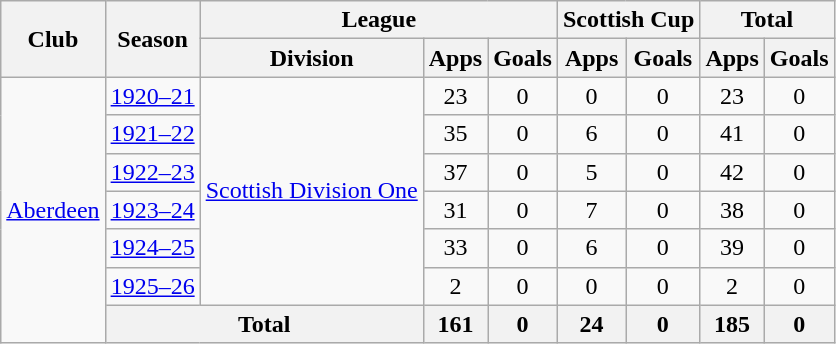<table class="wikitable" style="text-align:center">
<tr>
<th rowspan="2">Club</th>
<th rowspan="2">Season</th>
<th colspan="3">League</th>
<th colspan="2">Scottish Cup</th>
<th colspan="2">Total</th>
</tr>
<tr>
<th>Division</th>
<th>Apps</th>
<th>Goals</th>
<th>Apps</th>
<th>Goals</th>
<th>Apps</th>
<th>Goals</th>
</tr>
<tr>
<td rowspan="7"><a href='#'>Aberdeen</a></td>
<td><a href='#'>1920–21</a></td>
<td rowspan="6"><a href='#'>Scottish Division One</a></td>
<td>23</td>
<td>0</td>
<td>0</td>
<td>0</td>
<td>23</td>
<td>0</td>
</tr>
<tr>
<td><a href='#'>1921–22</a></td>
<td>35</td>
<td>0</td>
<td>6</td>
<td>0</td>
<td>41</td>
<td>0</td>
</tr>
<tr>
<td><a href='#'>1922–23</a></td>
<td>37</td>
<td>0</td>
<td>5</td>
<td>0</td>
<td>42</td>
<td>0</td>
</tr>
<tr>
<td><a href='#'>1923–24</a></td>
<td>31</td>
<td>0</td>
<td>7</td>
<td>0</td>
<td>38</td>
<td>0</td>
</tr>
<tr>
<td><a href='#'>1924–25</a></td>
<td>33</td>
<td>0</td>
<td>6</td>
<td>0</td>
<td>39</td>
<td>0</td>
</tr>
<tr>
<td><a href='#'>1925–26</a></td>
<td>2</td>
<td>0</td>
<td>0</td>
<td>0</td>
<td>2</td>
<td>0</td>
</tr>
<tr>
<th colspan="2">Total</th>
<th>161</th>
<th>0</th>
<th>24</th>
<th>0</th>
<th>185</th>
<th>0</th>
</tr>
</table>
